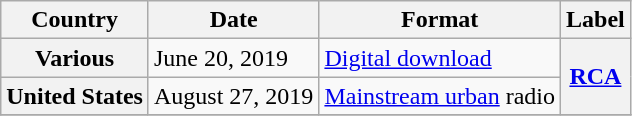<table class="wikitable plainrowheaders">
<tr>
<th scope="col">Country</th>
<th scope="col">Date</th>
<th scope="col">Format</th>
<th scope="col">Label</th>
</tr>
<tr>
<th scope="row">Various</th>
<td>June 20, 2019</td>
<td><a href='#'>Digital download</a></td>
<th scope="row" rowspan="2"><a href='#'>RCA</a></th>
</tr>
<tr>
<th scope="row" rowspan="1">United States</th>
<td>August 27, 2019</td>
<td><a href='#'>Mainstream urban</a> radio</td>
</tr>
<tr>
</tr>
</table>
